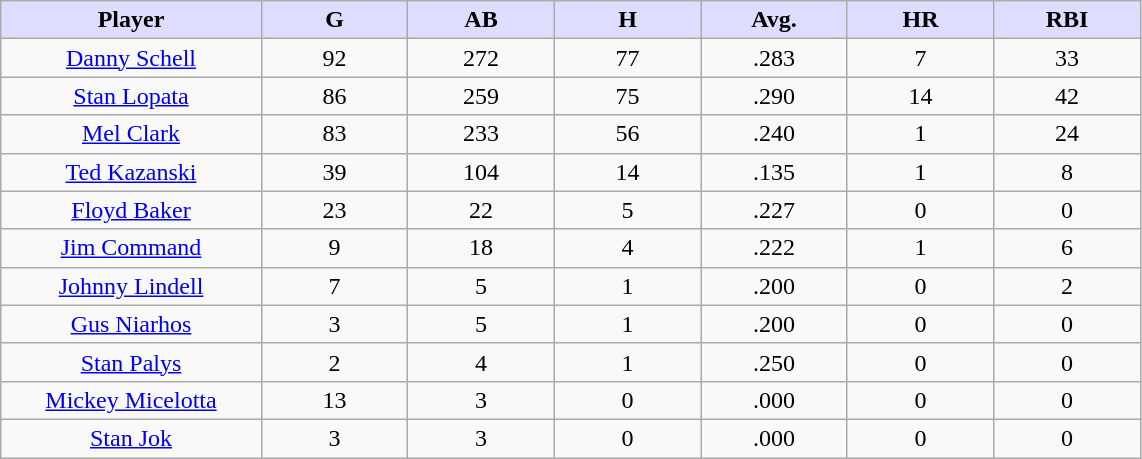<table class="wikitable sortable">
<tr>
<th style="background:#ddf; width:16%;">Player</th>
<th style="background:#ddf; width:9%;">G</th>
<th style="background:#ddf; width:9%;">AB</th>
<th style="background:#ddf; width:9%;">H</th>
<th style="background:#ddf; width:9%;">Avg.</th>
<th style="background:#ddf; width:9%;">HR</th>
<th style="background:#ddf; width:9%;">RBI</th>
</tr>
<tr align=center>
<td><a href='#'>Danny Schell</a></td>
<td>92</td>
<td>272</td>
<td>77</td>
<td>.283</td>
<td>7</td>
<td>33</td>
</tr>
<tr align=center>
<td><a href='#'>Stan Lopata</a></td>
<td>86</td>
<td>259</td>
<td>75</td>
<td>.290</td>
<td>14</td>
<td>42</td>
</tr>
<tr align=center>
<td><a href='#'>Mel Clark</a></td>
<td>83</td>
<td>233</td>
<td>56</td>
<td>.240</td>
<td>1</td>
<td>24</td>
</tr>
<tr align=center>
<td><a href='#'>Ted Kazanski</a></td>
<td>39</td>
<td>104</td>
<td>14</td>
<td>.135</td>
<td>1</td>
<td>8</td>
</tr>
<tr align=center>
<td><a href='#'>Floyd Baker</a></td>
<td>23</td>
<td>22</td>
<td>5</td>
<td>.227</td>
<td>0</td>
<td>0</td>
</tr>
<tr align=center>
<td><a href='#'>Jim Command</a></td>
<td>9</td>
<td>18</td>
<td>4</td>
<td>.222</td>
<td>1</td>
<td>6</td>
</tr>
<tr align=center>
<td><a href='#'>Johnny Lindell</a></td>
<td>7</td>
<td>5</td>
<td>1</td>
<td>.200</td>
<td>0</td>
<td>2</td>
</tr>
<tr align=center>
<td><a href='#'>Gus Niarhos</a></td>
<td>3</td>
<td>5</td>
<td>1</td>
<td>.200</td>
<td>0</td>
<td>0</td>
</tr>
<tr align=center>
<td><a href='#'>Stan Palys</a></td>
<td>2</td>
<td>4</td>
<td>1</td>
<td>.250</td>
<td>0</td>
<td>0</td>
</tr>
<tr align=center>
<td><a href='#'>Mickey Micelotta</a></td>
<td>13</td>
<td>3</td>
<td>0</td>
<td>.000</td>
<td>0</td>
<td>0</td>
</tr>
<tr align=center>
<td><a href='#'>Stan Jok</a></td>
<td>3</td>
<td>3</td>
<td>0</td>
<td>.000</td>
<td>0</td>
<td>0</td>
</tr>
</table>
